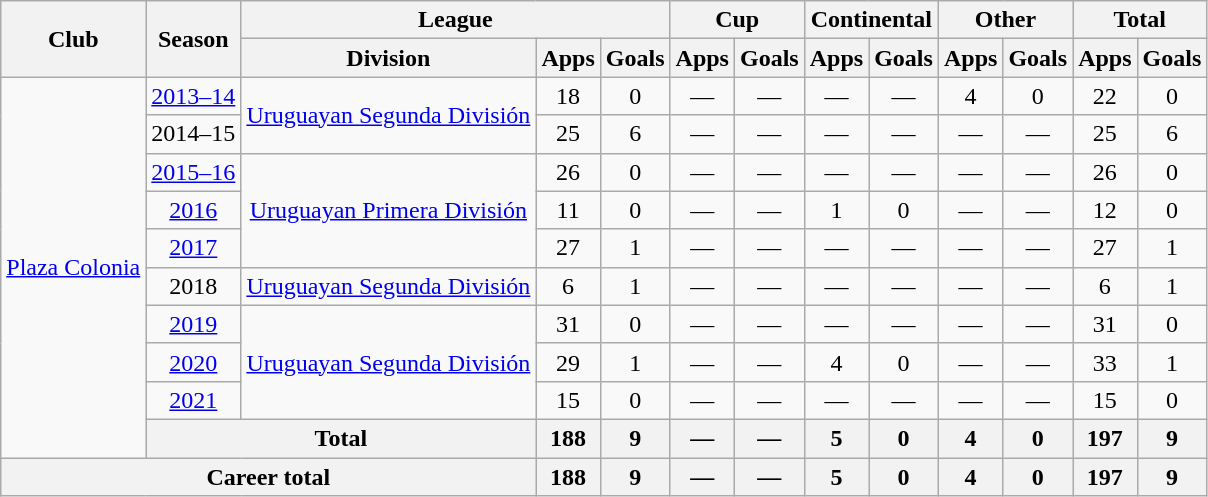<table class=wikitable style=text-align:center>
<tr>
<th rowspan=2>Club</th>
<th rowspan=2>Season</th>
<th colspan=3>League</th>
<th colspan=2>Cup</th>
<th colspan=2>Continental</th>
<th colspan=2>Other</th>
<th colspan=2>Total</th>
</tr>
<tr>
<th>Division</th>
<th>Apps</th>
<th>Goals</th>
<th>Apps</th>
<th>Goals</th>
<th>Apps</th>
<th>Goals</th>
<th>Apps</th>
<th>Goals</th>
<th>Apps</th>
<th>Goals</th>
</tr>
<tr>
<td rowspan=10><a href='#'>Plaza Colonia</a></td>
<td><a href='#'>2013–14</a></td>
<td rowspan=2><a href='#'>Uruguayan Segunda División</a></td>
<td>18</td>
<td>0</td>
<td>—</td>
<td>—</td>
<td>—</td>
<td>—</td>
<td>4</td>
<td>0</td>
<td>22</td>
<td>0</td>
</tr>
<tr>
<td>2014–15</td>
<td>25</td>
<td>6</td>
<td>—</td>
<td>—</td>
<td>—</td>
<td>—</td>
<td>—</td>
<td>—</td>
<td>25</td>
<td>6</td>
</tr>
<tr>
<td><a href='#'>2015–16</a></td>
<td rowspan=3><a href='#'>Uruguayan Primera División</a></td>
<td>26</td>
<td>0</td>
<td>—</td>
<td>—</td>
<td>—</td>
<td>—</td>
<td>—</td>
<td>—</td>
<td>26</td>
<td>0</td>
</tr>
<tr>
<td><a href='#'>2016</a></td>
<td>11</td>
<td>0</td>
<td>—</td>
<td>—</td>
<td>1</td>
<td>0</td>
<td>—</td>
<td>—</td>
<td>12</td>
<td>0</td>
</tr>
<tr>
<td><a href='#'>2017</a></td>
<td>27</td>
<td>1</td>
<td>—</td>
<td>—</td>
<td>—</td>
<td>—</td>
<td>—</td>
<td>—</td>
<td>27</td>
<td>1</td>
</tr>
<tr>
<td>2018</td>
<td><a href='#'>Uruguayan Segunda División</a></td>
<td>6</td>
<td>1</td>
<td>—</td>
<td>—</td>
<td>—</td>
<td>—</td>
<td>—</td>
<td>—</td>
<td>6</td>
<td>1</td>
</tr>
<tr>
<td><a href='#'>2019</a></td>
<td rowspan=3><a href='#'>Uruguayan Segunda División</a></td>
<td>31</td>
<td>0</td>
<td>—</td>
<td>—</td>
<td>—</td>
<td>—</td>
<td>—</td>
<td>—</td>
<td>31</td>
<td>0</td>
</tr>
<tr>
<td><a href='#'>2020</a></td>
<td>29</td>
<td>1</td>
<td>—</td>
<td>—</td>
<td>4</td>
<td>0</td>
<td>—</td>
<td>—</td>
<td>33</td>
<td>1</td>
</tr>
<tr>
<td><a href='#'>2021</a></td>
<td>15</td>
<td>0</td>
<td>—</td>
<td>—</td>
<td>—</td>
<td>—</td>
<td>—</td>
<td>—</td>
<td>15</td>
<td>0</td>
</tr>
<tr>
<th colspan="2">Total</th>
<th>188</th>
<th>9</th>
<th>—</th>
<th>—</th>
<th>5</th>
<th>0</th>
<th>4</th>
<th>0</th>
<th>197</th>
<th>9</th>
</tr>
<tr>
<th colspan=3>Career total</th>
<th>188</th>
<th>9</th>
<th>—</th>
<th>—</th>
<th>5</th>
<th>0</th>
<th>4</th>
<th>0</th>
<th>197</th>
<th>9</th>
</tr>
</table>
